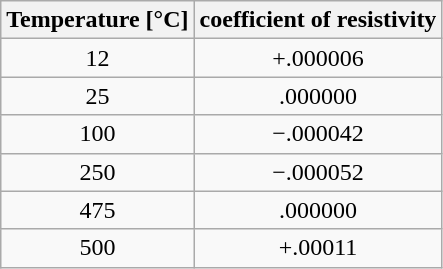<table class="wikitable" style="text-align: center">
<tr>
<th>Temperature [°C]</th>
<th>coefficient of resistivity</th>
</tr>
<tr>
<td>12</td>
<td>+.000006</td>
</tr>
<tr>
<td>25</td>
<td>.000000</td>
</tr>
<tr>
<td>100</td>
<td>−.000042</td>
</tr>
<tr>
<td>250</td>
<td>−.000052</td>
</tr>
<tr>
<td>475</td>
<td>.000000</td>
</tr>
<tr>
<td>500</td>
<td>+.00011</td>
</tr>
</table>
